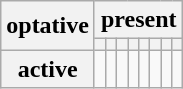<table class="wikitable nowrap">
<tr>
<th rowspan="2">optative</th>
<th colspan="8">present</th>
</tr>
<tr>
<th></th>
<th></th>
<th></th>
<th></th>
<th></th>
<th></th>
<th></th>
<th></th>
</tr>
<tr>
<th>active</th>
<td></td>
<td></td>
<td></td>
<td></td>
<td></td>
<td></td>
<td></td>
<td></td>
</tr>
</table>
